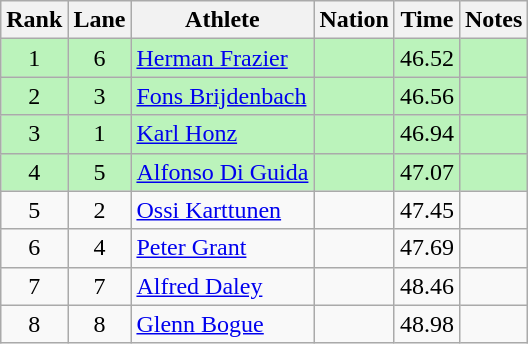<table class="wikitable sortable" style="text-align:center">
<tr>
<th>Rank</th>
<th>Lane</th>
<th>Athlete</th>
<th>Nation</th>
<th>Time</th>
<th>Notes</th>
</tr>
<tr style="background:#bbf3bb;">
<td>1</td>
<td>6</td>
<td align=left><a href='#'>Herman Frazier</a></td>
<td align=left></td>
<td>46.52</td>
<td></td>
</tr>
<tr style="background:#bbf3bb;">
<td>2</td>
<td>3</td>
<td align=left><a href='#'>Fons Brijdenbach</a></td>
<td align=left></td>
<td>46.56</td>
<td></td>
</tr>
<tr style="background:#bbf3bb;">
<td>3</td>
<td>1</td>
<td align=left><a href='#'>Karl Honz</a></td>
<td align=left></td>
<td>46.94</td>
<td></td>
</tr>
<tr style="background:#bbf3bb;">
<td>4</td>
<td>5</td>
<td align=left><a href='#'>Alfonso Di Guida</a></td>
<td align=left></td>
<td>47.07</td>
<td></td>
</tr>
<tr>
<td>5</td>
<td>2</td>
<td align=left><a href='#'>Ossi Karttunen</a></td>
<td align=left></td>
<td>47.45</td>
<td></td>
</tr>
<tr>
<td>6</td>
<td>4</td>
<td align=left><a href='#'>Peter Grant</a></td>
<td align=left></td>
<td>47.69</td>
<td></td>
</tr>
<tr>
<td>7</td>
<td>7</td>
<td align=left><a href='#'>Alfred Daley</a></td>
<td align=left></td>
<td>48.46</td>
<td></td>
</tr>
<tr>
<td>8</td>
<td>8</td>
<td align=left><a href='#'>Glenn Bogue</a></td>
<td align=left></td>
<td>48.98</td>
<td></td>
</tr>
</table>
